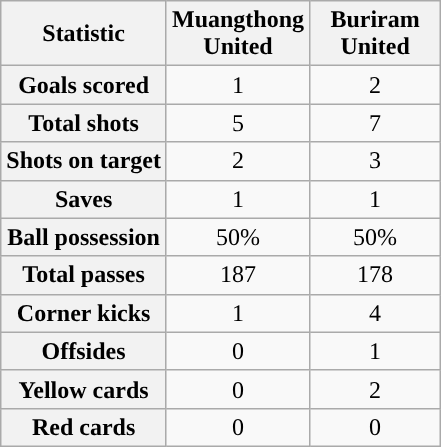<table class="wikitable plainrowheaders" style="text-align:center">
<tr>
<th scope="col">Statistic</th>
<th scope="col" style="width:80px">Muangthong United</th>
<th scope="col" style="width:80px">Buriram United</th>
</tr>
<tr>
<th scope=row>Goals scored</th>
<td>1</td>
<td>2</td>
</tr>
<tr>
<th scope=row>Total shots</th>
<td>5</td>
<td>7</td>
</tr>
<tr>
<th scope=row>Shots on target</th>
<td>2</td>
<td>3</td>
</tr>
<tr>
<th scope=row>Saves</th>
<td>1</td>
<td>1</td>
</tr>
<tr>
<th scope=row>Ball possession</th>
<td>50%</td>
<td>50%</td>
</tr>
<tr>
<th scope=row>Total passes</th>
<td>187</td>
<td>178</td>
</tr>
<tr>
<th scope=row>Corner kicks</th>
<td>1</td>
<td>4</td>
</tr>
<tr>
<th scope=row>Offsides</th>
<td>0</td>
<td>1</td>
</tr>
<tr>
<th scope=row>Yellow cards</th>
<td>0</td>
<td>2</td>
</tr>
<tr>
<th scope=row>Red cards</th>
<td>0</td>
<td>0</td>
</tr>
</table>
